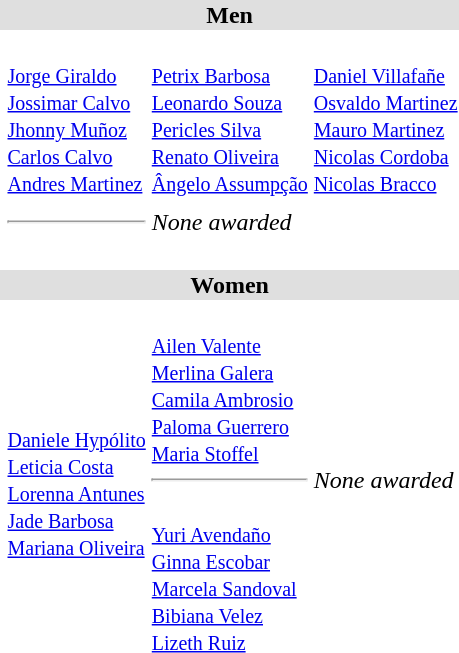<table>
<tr style="background:#dfdfdf;">
<td colspan="4" style="text-align:center;"><strong>Men</strong></td>
</tr>
<tr>
<th scope=row style="text-align:left"></th>
<td><br><small><a href='#'>Jorge Giraldo</a><br><a href='#'>Jossimar Calvo</a><br><a href='#'>Jhonny Muñoz</a><br><a href='#'>Carlos Calvo</a><br><a href='#'>Andres Martinez</a></small></td>
<td><br><small><a href='#'>Petrix Barbosa</a><br><a href='#'>Leonardo Souza</a><br><a href='#'>Pericles Silva</a><br><a href='#'>Renato Oliveira</a><br><a href='#'>Ângelo Assumpção</a></small></td>
<td><br><small><a href='#'>Daniel Villafañe</a><br><a href='#'>Osvaldo Martinez</a><br><a href='#'>Mauro Martinez</a><br><a href='#'>Nicolas Cordoba</a><br><a href='#'>Nicolas Bracco</a></small></td>
</tr>
<tr>
<th scope=row style="text-align:left"></th>
<td></td>
<td></td>
<td></td>
</tr>
<tr>
<th scope=row style="text-align:left"></th>
<td><hr></td>
<td><em>None awarded</em></td>
<td></td>
</tr>
<tr>
<th scope=row style="text-align:left"></th>
<td></td>
<td></td>
<td></td>
</tr>
<tr>
<th scope=row style="text-align:left"></th>
<td></td>
<td></td>
<td></td>
</tr>
<tr>
<th scope=row style="text-align:left"></th>
<td></td>
<td></td>
<td></td>
</tr>
<tr>
<th scope=row style="text-align:left"></th>
<td></td>
<td></td>
<td></td>
</tr>
<tr>
<th scope=row style="text-align:left"></th>
<td></td>
<td></td>
<td></td>
</tr>
<tr style="background:#dfdfdf;">
<td colspan="4" style="text-align:center;"><strong>Women</strong></td>
</tr>
<tr>
<th scope=row style="text-align:left"></th>
<td><br><small><a href='#'>Daniele Hypólito</a><br><a href='#'>Leticia Costa</a><br><a href='#'>Lorenna Antunes</a><br><a href='#'>Jade Barbosa</a><br><a href='#'>Mariana Oliveira</a></small></td>
<td><br><small><a href='#'>Ailen Valente</a><br><a href='#'>Merlina Galera</a><br><a href='#'>Camila Ambrosio</a><br><a href='#'>Paloma Guerrero</a><br><a href='#'>Maria Stoffel</a></small><hr><br><small><a href='#'>Yuri Avendaño</a><br><a href='#'>Ginna Escobar</a><br><a href='#'>Marcela Sandoval</a><br><a href='#'>Bibiana Velez</a><br><a href='#'>Lizeth Ruiz</a></small></td>
<td><em>None awarded</em></td>
</tr>
<tr>
<th scope=row style="text-align:left"></th>
<td></td>
<td></td>
<td></td>
</tr>
<tr>
<th scope=row style="text-align:left"></th>
<td></td>
<td></td>
<td></td>
</tr>
<tr>
<th scope=row style="text-align:left"></th>
<td></td>
<td></td>
<td></td>
</tr>
<tr>
<th scope=row style="text-align:left"></th>
<td></td>
<td></td>
<td></td>
</tr>
<tr>
<th scope=row style="text-align:left"></th>
<td></td>
<td></td>
<td></td>
</tr>
</table>
